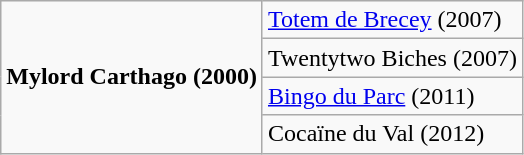<table class="wikitable">
<tr>
<td rowspan="4"><strong>Mylord Carthago (2000)</strong></td>
<td><a href='#'>Totem de Brecey</a> (2007)</td>
</tr>
<tr>
<td>Twentytwo Biches (2007)</td>
</tr>
<tr>
<td><a href='#'>Bingo du Parc</a> (2011)</td>
</tr>
<tr>
<td>Cocaïne du Val (2012)</td>
</tr>
</table>
